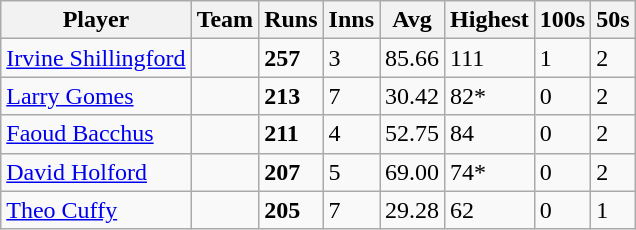<table class="wikitable">
<tr>
<th>Player</th>
<th>Team</th>
<th>Runs</th>
<th>Inns</th>
<th>Avg</th>
<th>Highest</th>
<th>100s</th>
<th>50s</th>
</tr>
<tr>
<td><a href='#'>Irvine Shillingford</a></td>
<td></td>
<td><strong>257</strong></td>
<td>3</td>
<td>85.66</td>
<td>111</td>
<td>1</td>
<td>2</td>
</tr>
<tr>
<td><a href='#'>Larry Gomes</a></td>
<td></td>
<td><strong>213</strong></td>
<td>7</td>
<td>30.42</td>
<td>82*</td>
<td>0</td>
<td>2</td>
</tr>
<tr>
<td><a href='#'>Faoud Bacchus</a></td>
<td></td>
<td><strong>211</strong></td>
<td>4</td>
<td>52.75</td>
<td>84</td>
<td>0</td>
<td>2</td>
</tr>
<tr>
<td><a href='#'>David Holford</a></td>
<td></td>
<td><strong>207</strong></td>
<td>5</td>
<td>69.00</td>
<td>74*</td>
<td>0</td>
<td>2</td>
</tr>
<tr>
<td><a href='#'>Theo Cuffy</a></td>
<td></td>
<td><strong>205</strong></td>
<td>7</td>
<td>29.28</td>
<td>62</td>
<td>0</td>
<td>1</td>
</tr>
</table>
